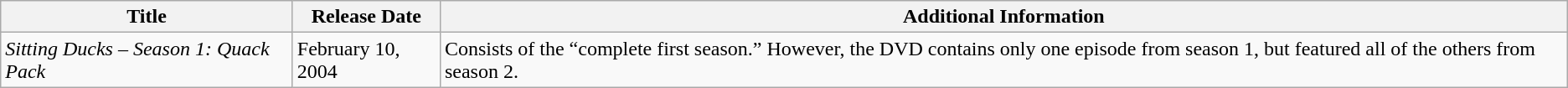<table class="wikitable">
<tr>
<th width="225">Title</th>
<th width="110">Release Date</th>
<th>Additional Information</th>
</tr>
<tr>
<td><em>Sitting Ducks – Season 1: Quack Pack</em></td>
<td>February 10, 2004</td>
<td>Consists of the “complete first season.” However, the DVD contains only one episode from season 1, but featured all of the others from season 2.</td>
</tr>
</table>
